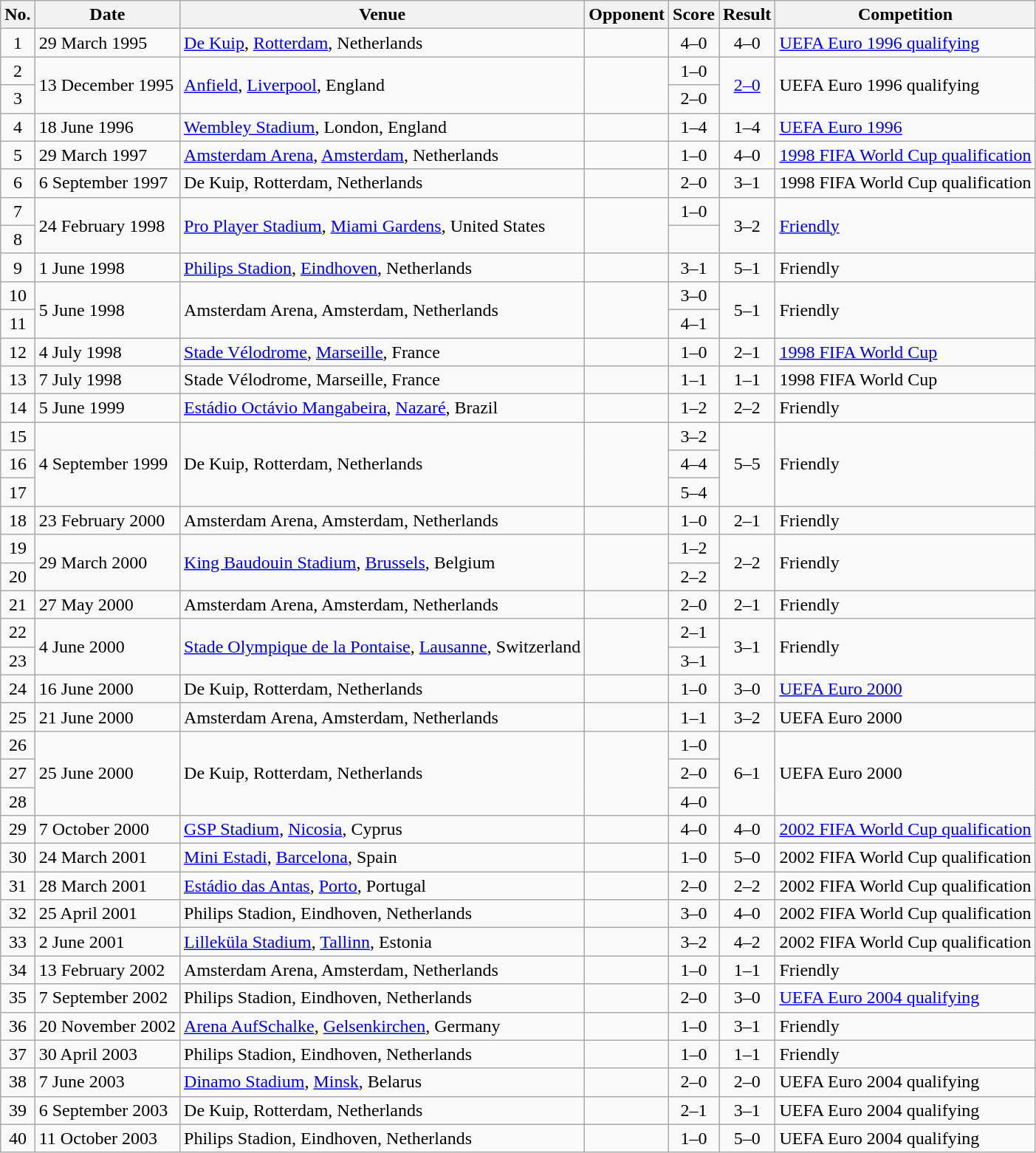<table class="wikitable sortable">
<tr>
<th scope="col">No.</th>
<th scope="col">Date</th>
<th scope="col">Venue</th>
<th scope="col">Opponent</th>
<th scope="col">Score</th>
<th scope="col">Result</th>
<th scope="col">Competition</th>
</tr>
<tr>
<td align="center">1</td>
<td>29 March 1995</td>
<td><a href='#'>De Kuip</a>, <a href='#'>Rotterdam</a>, Netherlands</td>
<td></td>
<td align="center">4–0</td>
<td align="center">4–0</td>
<td><a href='#'>UEFA Euro 1996 qualifying</a></td>
</tr>
<tr>
<td align="center">2</td>
<td rowspan="2">13 December 1995</td>
<td rowspan="2"><a href='#'>Anfield</a>, <a href='#'>Liverpool</a>, England</td>
<td rowspan="2"></td>
<td align="center">1–0</td>
<td rowspan="2" style="text-align:center"><a href='#'>2–0</a></td>
<td rowspan="2">UEFA Euro 1996 qualifying</td>
</tr>
<tr>
<td align="center">3</td>
<td align="center">2–0</td>
</tr>
<tr>
<td align="center">4</td>
<td>18 June 1996</td>
<td><a href='#'>Wembley Stadium</a>, London, England</td>
<td></td>
<td align="center">1–4</td>
<td align="center">1–4</td>
<td><a href='#'>UEFA Euro 1996</a></td>
</tr>
<tr>
<td align="center">5</td>
<td>29 March 1997</td>
<td><a href='#'>Amsterdam Arena</a>, <a href='#'>Amsterdam</a>, Netherlands</td>
<td></td>
<td align="center">1–0</td>
<td align="center">4–0</td>
<td><a href='#'>1998 FIFA World Cup qualification</a></td>
</tr>
<tr>
<td align="center">6</td>
<td>6 September 1997</td>
<td>De Kuip, Rotterdam, Netherlands</td>
<td></td>
<td align="center">2–0</td>
<td align="center">3–1</td>
<td>1998 FIFA World Cup qualification</td>
</tr>
<tr>
<td align="center">7</td>
<td rowspan="2">24 February 1998</td>
<td rowspan="2"><a href='#'>Pro Player Stadium</a>, <a href='#'>Miami Gardens</a>, United States</td>
<td rowspan="2"></td>
<td align="center">1–0</td>
<td rowspan="2" style="text-align:center">3–2</td>
<td rowspan="2"><a href='#'>Friendly</a></td>
</tr>
<tr>
<td align="center">8</td>
<td></td>
</tr>
<tr>
<td align="center">9</td>
<td>1 June 1998</td>
<td><a href='#'>Philips Stadion</a>, <a href='#'>Eindhoven</a>, Netherlands</td>
<td></td>
<td align="center">3–1</td>
<td align="center">5–1</td>
<td>Friendly</td>
</tr>
<tr>
<td align="center">10</td>
<td rowspan="2">5 June 1998</td>
<td rowspan="2">Amsterdam Arena, Amsterdam, Netherlands</td>
<td rowspan="2"></td>
<td align="center">3–0</td>
<td rowspan="2" style="text-align:center">5–1</td>
<td rowspan="2">Friendly</td>
</tr>
<tr>
<td align="center">11</td>
<td align="center">4–1</td>
</tr>
<tr>
<td align="center">12</td>
<td>4 July 1998</td>
<td><a href='#'>Stade Vélodrome</a>, <a href='#'>Marseille</a>, France</td>
<td></td>
<td align="center">1–0</td>
<td align="center">2–1</td>
<td><a href='#'>1998 FIFA World Cup</a></td>
</tr>
<tr>
<td align="center">13</td>
<td>7 July 1998</td>
<td>Stade Vélodrome, Marseille, France</td>
<td></td>
<td align="center">1–1</td>
<td align="center">1–1</td>
<td>1998 FIFA World Cup</td>
</tr>
<tr>
<td align="center">14</td>
<td>5 June 1999</td>
<td><a href='#'>Estádio Octávio Mangabeira</a>, <a href='#'>Nazaré</a>, Brazil</td>
<td></td>
<td align="center">1–2</td>
<td align="center">2–2</td>
<td>Friendly</td>
</tr>
<tr>
<td align="center">15</td>
<td rowspan="3">4 September 1999</td>
<td rowspan="3">De Kuip, Rotterdam, Netherlands</td>
<td rowspan="3"></td>
<td align="center">3–2</td>
<td rowspan="3" style="text-align:center">5–5</td>
<td rowspan="3">Friendly</td>
</tr>
<tr>
<td align="center">16</td>
<td align="center">4–4</td>
</tr>
<tr>
<td align="center">17</td>
<td align="center">5–4</td>
</tr>
<tr>
<td align="center">18</td>
<td>23 February 2000</td>
<td>Amsterdam Arena, Amsterdam, Netherlands</td>
<td></td>
<td align="center">1–0</td>
<td align="center">2–1</td>
<td>Friendly</td>
</tr>
<tr>
<td align="center">19</td>
<td rowspan="2">29 March 2000</td>
<td rowspan="2"><a href='#'>King Baudouin Stadium</a>, <a href='#'>Brussels</a>, Belgium</td>
<td rowspan="2"></td>
<td align="center">1–2</td>
<td rowspan="2" style="text-align:center">2–2</td>
<td rowspan="2">Friendly</td>
</tr>
<tr>
<td align="center">20</td>
<td align="center">2–2</td>
</tr>
<tr>
<td align="center">21</td>
<td>27 May 2000</td>
<td>Amsterdam Arena, Amsterdam, Netherlands</td>
<td></td>
<td align="center">2–0</td>
<td align="center">2–1</td>
<td>Friendly</td>
</tr>
<tr>
<td align="center">22</td>
<td rowspan="2">4 June 2000</td>
<td rowspan="2"><a href='#'>Stade Olympique de la Pontaise</a>, <a href='#'>Lausanne</a>, Switzerland</td>
<td rowspan="2"></td>
<td align="center">2–1</td>
<td rowspan="2" style="text-align:center">3–1</td>
<td rowspan="2">Friendly</td>
</tr>
<tr>
<td align="center">23</td>
<td align="center">3–1</td>
</tr>
<tr>
<td align="center">24</td>
<td>16 June 2000</td>
<td>De Kuip, Rotterdam, Netherlands</td>
<td></td>
<td align="center">1–0</td>
<td align="center">3–0</td>
<td><a href='#'>UEFA Euro 2000</a></td>
</tr>
<tr>
<td align="center">25</td>
<td>21 June 2000</td>
<td>Amsterdam Arena, Amsterdam, Netherlands</td>
<td></td>
<td align="center">1–1</td>
<td align="center">3–2</td>
<td>UEFA Euro 2000</td>
</tr>
<tr>
<td align="center">26</td>
<td rowspan="3">25 June 2000</td>
<td rowspan="3">De Kuip, Rotterdam, Netherlands</td>
<td rowspan="3"></td>
<td align="center">1–0</td>
<td rowspan="3" style="text-align:center">6–1</td>
<td rowspan="3">UEFA Euro 2000</td>
</tr>
<tr>
<td align="center">27</td>
<td align="center">2–0</td>
</tr>
<tr>
<td align="center">28</td>
<td align="center">4–0</td>
</tr>
<tr>
<td align="center">29</td>
<td>7 October 2000</td>
<td><a href='#'>GSP Stadium</a>, <a href='#'>Nicosia</a>, Cyprus</td>
<td></td>
<td align="center">4–0</td>
<td align="center">4–0</td>
<td><a href='#'>2002 FIFA World Cup qualification</a></td>
</tr>
<tr>
<td align="center">30</td>
<td>24 March 2001</td>
<td><a href='#'>Mini Estadi</a>, <a href='#'>Barcelona</a>, Spain</td>
<td></td>
<td align="center">1–0</td>
<td align="center">5–0</td>
<td>2002 FIFA World Cup qualification</td>
</tr>
<tr>
<td align="center">31</td>
<td>28 March 2001</td>
<td><a href='#'>Estádio das Antas</a>, <a href='#'>Porto</a>, Portugal</td>
<td></td>
<td align="center">2–0</td>
<td align="center">2–2</td>
<td>2002 FIFA World Cup qualification</td>
</tr>
<tr>
<td align="center">32</td>
<td>25 April 2001</td>
<td>Philips Stadion, Eindhoven, Netherlands</td>
<td></td>
<td align="center">3–0</td>
<td align="center">4–0</td>
<td>2002 FIFA World Cup qualification</td>
</tr>
<tr>
<td align="center">33</td>
<td>2 June 2001</td>
<td><a href='#'>Lilleküla Stadium</a>, <a href='#'>Tallinn</a>, Estonia</td>
<td></td>
<td align="center">3–2</td>
<td align="center">4–2</td>
<td>2002 FIFA World Cup qualification</td>
</tr>
<tr>
<td align="center">34</td>
<td>13 February 2002</td>
<td>Amsterdam Arena, Amsterdam, Netherlands</td>
<td></td>
<td align="center">1–0</td>
<td align="center">1–1</td>
<td>Friendly</td>
</tr>
<tr>
<td align="center">35</td>
<td>7 September 2002</td>
<td>Philips Stadion, Eindhoven, Netherlands</td>
<td></td>
<td align="center">2–0</td>
<td align="center">3–0</td>
<td><a href='#'>UEFA Euro 2004 qualifying</a></td>
</tr>
<tr>
<td align="center">36</td>
<td>20 November 2002</td>
<td><a href='#'>Arena AufSchalke</a>, <a href='#'>Gelsenkirchen</a>, Germany</td>
<td></td>
<td align="center">1–0</td>
<td align="center">3–1</td>
<td>Friendly</td>
</tr>
<tr>
<td align="center">37</td>
<td>30 April 2003</td>
<td>Philips Stadion, Eindhoven, Netherlands</td>
<td></td>
<td align="center">1–0</td>
<td align="center">1–1</td>
<td>Friendly</td>
</tr>
<tr>
<td align="center">38</td>
<td>7 June 2003</td>
<td><a href='#'>Dinamo Stadium</a>, <a href='#'>Minsk</a>, Belarus</td>
<td></td>
<td align="center">2–0</td>
<td align="center">2–0</td>
<td>UEFA Euro 2004 qualifying</td>
</tr>
<tr>
<td align="center">39</td>
<td>6 September 2003</td>
<td>De Kuip, Rotterdam, Netherlands</td>
<td></td>
<td align="center">2–1</td>
<td align="center">3–1</td>
<td>UEFA Euro 2004 qualifying</td>
</tr>
<tr>
<td align="center">40</td>
<td>11 October 2003</td>
<td>Philips Stadion, Eindhoven, Netherlands</td>
<td></td>
<td align="center">1–0</td>
<td align="center">5–0</td>
<td>UEFA Euro 2004 qualifying</td>
</tr>
</table>
